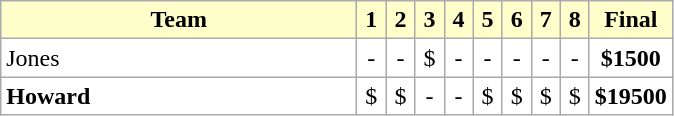<table class="wikitable">
<tr align=center bgcolor="#ffffcc">
<td width=12><strong>Team</strong></td>
<td width=12><strong>1</strong></td>
<td width=12><strong>2</strong></td>
<td width=12><strong>3</strong></td>
<td width=12><strong>4</strong></td>
<td width=12><strong>5</strong></td>
<td width=12><strong>6</strong></td>
<td width=12><strong>7</strong></td>
<td width=12><strong>8</strong></td>
<td><strong>Final</strong></td>
</tr>
<tr align=center bgcolor="FFFFFF">
<td align=left width=230 nowrap>Jones </td>
<td>-</td>
<td>-</td>
<td>$</td>
<td>-</td>
<td>-</td>
<td>-</td>
<td>-</td>
<td>-</td>
<td><strong>$1500</strong></td>
</tr>
<tr align=center bgcolor="FFFFFF">
<td align=left width=230 nowrap><strong>Howard</strong></td>
<td>$</td>
<td>$</td>
<td>-</td>
<td>-</td>
<td>$</td>
<td>$</td>
<td>$</td>
<td>$</td>
<td><strong>$19500</strong></td>
</tr>
</table>
